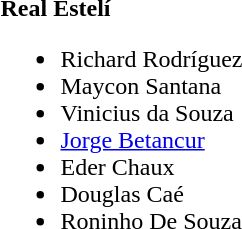<table>
<tr>
<td><strong>Real Estelí</strong><br><ul><li> Richard Rodríguez</li><li> Maycon Santana</li><li> Vinicius da Souza</li><li> <a href='#'>Jorge Betancur</a></li><li> Eder Chaux </li><li> Douglas Caé</li><li> Roninho De Souza</li></ul></td>
</tr>
</table>
